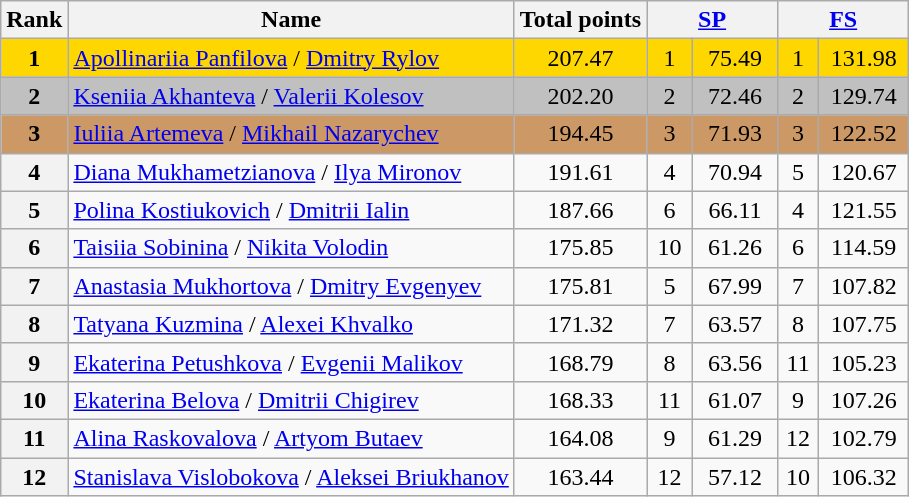<table class="wikitable sortable">
<tr>
<th>Rank</th>
<th>Name</th>
<th>Total points</th>
<th colspan="2" width="80px"><a href='#'>SP</a></th>
<th colspan="2" width="80px"><a href='#'>FS</a></th>
</tr>
<tr bgcolor="gold">
<td align="center"><strong>1</strong></td>
<td><a href='#'>Apollinariia Panfilova</a> / <a href='#'>Dmitry Rylov</a></td>
<td align="center">207.47</td>
<td align="center">1</td>
<td align="center">75.49</td>
<td align="center">1</td>
<td align="center">131.98</td>
</tr>
<tr bgcolor="silver">
<td align="center"><strong>2</strong></td>
<td><a href='#'>Kseniia Akhanteva</a> / <a href='#'>Valerii Kolesov</a></td>
<td align="center">202.20</td>
<td align="center">2</td>
<td align="center">72.46</td>
<td align="center">2</td>
<td align="center">129.74</td>
</tr>
<tr bgcolor="cc9966">
<td align="center"><strong>3</strong></td>
<td><a href='#'>Iuliia Artemeva</a> / <a href='#'>Mikhail Nazarychev</a></td>
<td align="center">194.45</td>
<td align="center">3</td>
<td align="center">71.93</td>
<td align="center">3</td>
<td align="center">122.52</td>
</tr>
<tr>
<th>4</th>
<td><a href='#'>Diana Mukhametzianova</a> / <a href='#'>Ilya Mironov</a></td>
<td align="center">191.61</td>
<td align="center">4</td>
<td align="center">70.94</td>
<td align="center">5</td>
<td align="center">120.67</td>
</tr>
<tr>
<th>5</th>
<td><a href='#'>Polina Kostiukovich</a> / <a href='#'>Dmitrii Ialin</a></td>
<td align="center">187.66</td>
<td align="center">6</td>
<td align="center">66.11</td>
<td align="center">4</td>
<td align="center">121.55</td>
</tr>
<tr>
<th>6</th>
<td><a href='#'>Taisiia Sobinina</a> / <a href='#'>Nikita Volodin</a></td>
<td align="center">175.85</td>
<td align="center">10</td>
<td align="center">61.26</td>
<td align="center">6</td>
<td align="center">114.59</td>
</tr>
<tr>
<th>7</th>
<td><a href='#'>Anastasia Mukhortova</a> / <a href='#'>Dmitry Evgenyev</a></td>
<td align="center">175.81</td>
<td align="center">5</td>
<td align="center">67.99</td>
<td align="center">7</td>
<td align="center">107.82</td>
</tr>
<tr>
<th>8</th>
<td><a href='#'>Tatyana Kuzmina</a> / <a href='#'>Alexei Khvalko</a></td>
<td align="center">171.32</td>
<td align="center">7</td>
<td align="center">63.57</td>
<td align="center">8</td>
<td align="center">107.75</td>
</tr>
<tr>
<th>9</th>
<td><a href='#'>Ekaterina Petushkova</a> / <a href='#'>Evgenii Malikov</a></td>
<td align="center">168.79</td>
<td align="center">8</td>
<td align="center">63.56</td>
<td align="center">11</td>
<td align="center">105.23</td>
</tr>
<tr>
<th>10</th>
<td><a href='#'>Ekaterina Belova</a> / <a href='#'>Dmitrii Chigirev</a></td>
<td align="center">168.33</td>
<td align="center">11</td>
<td align="center">61.07</td>
<td align="center">9</td>
<td align="center">107.26</td>
</tr>
<tr>
<th>11</th>
<td><a href='#'>Alina Raskovalova</a> / <a href='#'>Artyom Butaev</a></td>
<td align="center">164.08</td>
<td align="center">9</td>
<td align="center">61.29</td>
<td align="center">12</td>
<td align="center">102.79</td>
</tr>
<tr>
<th>12</th>
<td><a href='#'>Stanislava Vislobokova</a> / <a href='#'>Aleksei Briukhanov</a></td>
<td align="center">163.44</td>
<td align="center">12</td>
<td align="center">57.12</td>
<td align="center">10</td>
<td align="center">106.32</td>
</tr>
</table>
